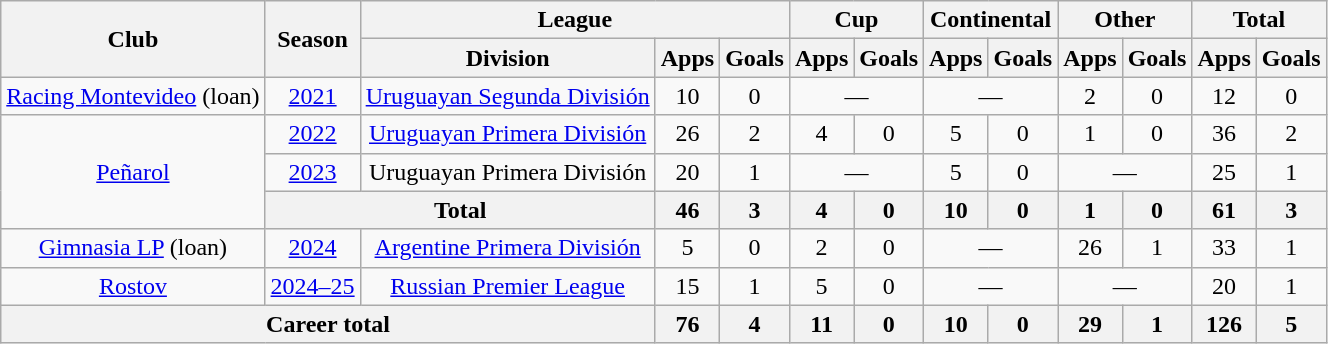<table class="wikitable" Style="text-align: center">
<tr>
<th rowspan="2">Club</th>
<th rowspan="2">Season</th>
<th colspan="3">League</th>
<th colspan="2">Cup</th>
<th colspan="2">Continental</th>
<th colspan="2">Other</th>
<th colspan="2">Total</th>
</tr>
<tr>
<th>Division</th>
<th>Apps</th>
<th>Goals</th>
<th>Apps</th>
<th>Goals</th>
<th>Apps</th>
<th>Goals</th>
<th>Apps</th>
<th>Goals</th>
<th>Apps</th>
<th>Goals</th>
</tr>
<tr>
<td><a href='#'>Racing Montevideo</a> (loan)</td>
<td><a href='#'>2021</a></td>
<td><a href='#'>Uruguayan Segunda División</a></td>
<td>10</td>
<td>0</td>
<td colspan="2">—</td>
<td colspan="2">—</td>
<td>2</td>
<td>0</td>
<td>12</td>
<td>0</td>
</tr>
<tr>
<td rowspan="3"><a href='#'>Peñarol</a></td>
<td><a href='#'>2022</a></td>
<td><a href='#'>Uruguayan Primera División</a></td>
<td>26</td>
<td>2</td>
<td>4</td>
<td>0</td>
<td>5</td>
<td>0</td>
<td>1</td>
<td>0</td>
<td>36</td>
<td>2</td>
</tr>
<tr>
<td><a href='#'>2023</a></td>
<td>Uruguayan Primera División</td>
<td>20</td>
<td>1</td>
<td colspan="2">—</td>
<td>5</td>
<td>0</td>
<td colspan="2">—</td>
<td>25</td>
<td>1</td>
</tr>
<tr>
<th colspan="2">Total</th>
<th>46</th>
<th>3</th>
<th>4</th>
<th>0</th>
<th>10</th>
<th>0</th>
<th>1</th>
<th>0</th>
<th>61</th>
<th>3</th>
</tr>
<tr>
<td><a href='#'>Gimnasia LP</a> (loan)</td>
<td><a href='#'>2024</a></td>
<td><a href='#'>Argentine Primera División</a></td>
<td>5</td>
<td>0</td>
<td>2</td>
<td>0</td>
<td colspan="2">—</td>
<td>26</td>
<td>1</td>
<td>33</td>
<td>1</td>
</tr>
<tr>
<td><a href='#'>Rostov</a></td>
<td><a href='#'>2024–25</a></td>
<td><a href='#'>Russian Premier League</a></td>
<td>15</td>
<td>1</td>
<td>5</td>
<td>0</td>
<td colspan="2">—</td>
<td colspan="2">—</td>
<td>20</td>
<td>1</td>
</tr>
<tr>
<th colspan="3">Career total</th>
<th>76</th>
<th>4</th>
<th>11</th>
<th>0</th>
<th>10</th>
<th>0</th>
<th>29</th>
<th>1</th>
<th>126</th>
<th>5</th>
</tr>
</table>
